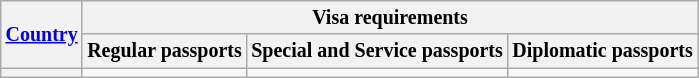<table class="wikitable" style="text-align: center; font-size: smaller; table-layout: fixed;">
<tr>
<th rowspan="2"><a href='#'>Country</a></th>
<th colspan="4">Visa requirements</th>
</tr>
<tr>
<th>Regular passports</th>
<th>Special and Service passports</th>
<th>Diplomatic passports</th>
</tr>
<tr>
<th style="text-align: left;"></th>
<td></td>
<td></td>
<td></td>
</tr>
</table>
